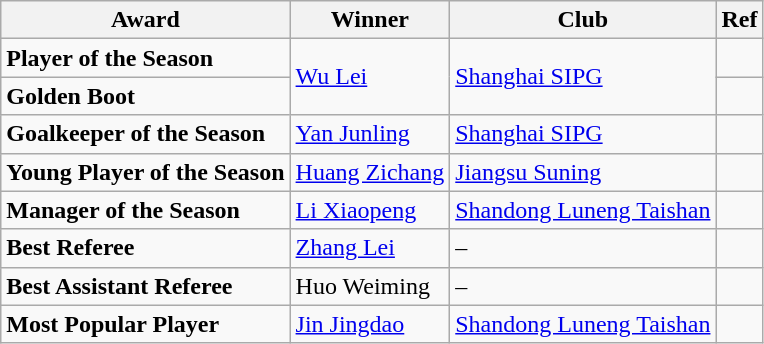<table class="wikitable">
<tr>
<th>Award</th>
<th>Winner</th>
<th>Club</th>
<th>Ref</th>
</tr>
<tr>
<td><strong>Player of the Season</strong></td>
<td rowspan=2> <a href='#'>Wu Lei</a></td>
<td rowspan=2><a href='#'>Shanghai SIPG</a></td>
<td></td>
</tr>
<tr>
<td><strong>Golden Boot</strong></td>
<td></td>
</tr>
<tr>
<td><strong>Goalkeeper of the Season</strong></td>
<td> <a href='#'>Yan Junling</a></td>
<td><a href='#'>Shanghai SIPG</a></td>
<td></td>
</tr>
<tr>
<td><strong>Young Player of the Season</strong></td>
<td> <a href='#'>Huang Zichang</a></td>
<td><a href='#'>Jiangsu Suning</a></td>
<td></td>
</tr>
<tr>
<td><strong>Manager of the Season</strong></td>
<td> <a href='#'>Li Xiaopeng</a></td>
<td><a href='#'>Shandong Luneng Taishan</a></td>
<td></td>
</tr>
<tr>
<td><strong>Best Referee</strong></td>
<td> <a href='#'>Zhang Lei</a></td>
<td>–</td>
<td></td>
</tr>
<tr>
<td><strong>Best Assistant Referee</strong></td>
<td> Huo Weiming</td>
<td>–</td>
<td></td>
</tr>
<tr>
<td><strong>Most Popular Player</strong></td>
<td> <a href='#'>Jin Jingdao</a></td>
<td><a href='#'>Shandong Luneng Taishan</a></td>
<td></td>
</tr>
</table>
